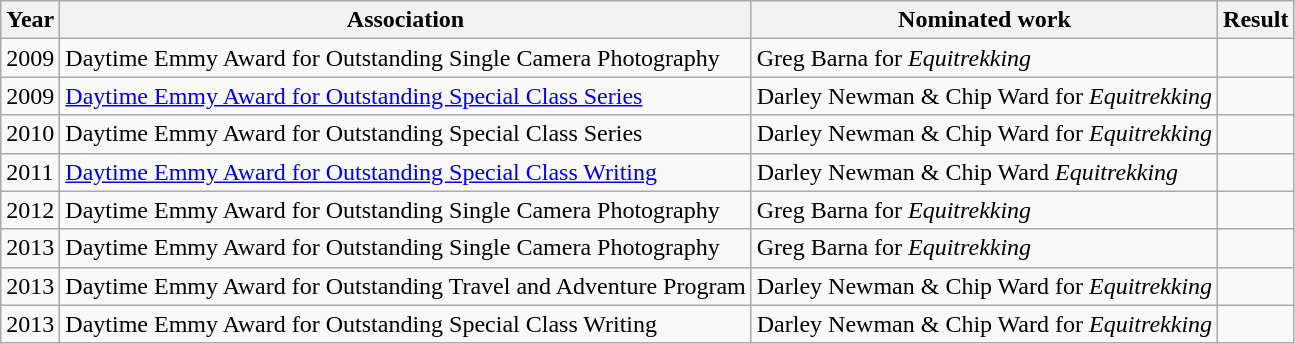<table class="wikitable sortable">
<tr>
<th>Year</th>
<th>Association</th>
<th>Nominated work</th>
<th>Result</th>
</tr>
<tr>
<td>2009</td>
<td>Daytime Emmy Award for Outstanding Single Camera Photography</td>
<td>Greg Barna for <em>Equitrekking</em></td>
<td></td>
</tr>
<tr>
<td>2009</td>
<td><a href='#'>Daytime Emmy Award for Outstanding Special Class Series</a></td>
<td>Darley Newman & Chip Ward for <em>Equitrekking</em></td>
<td></td>
</tr>
<tr>
<td>2010</td>
<td>Daytime Emmy Award for Outstanding Special Class Series</td>
<td>Darley Newman & Chip Ward for <em>Equitrekking</em></td>
<td></td>
</tr>
<tr>
<td>2011</td>
<td><a href='#'>Daytime Emmy Award for Outstanding Special Class Writing</a></td>
<td>Darley Newman & Chip Ward <em>Equitrekking</em></td>
<td></td>
</tr>
<tr>
<td>2012</td>
<td>Daytime Emmy Award for Outstanding Single Camera Photography</td>
<td>Greg Barna for <em>Equitrekking</em></td>
<td></td>
</tr>
<tr>
<td>2013</td>
<td>Daytime Emmy Award for Outstanding Single Camera Photography</td>
<td>Greg Barna for <em>Equitrekking</em></td>
<td></td>
</tr>
<tr>
<td>2013</td>
<td>Daytime Emmy Award for Outstanding Travel and Adventure Program</td>
<td>Darley Newman & Chip Ward for <em>Equitrekking</em></td>
<td></td>
</tr>
<tr>
<td>2013</td>
<td>Daytime Emmy Award for Outstanding Special Class Writing</td>
<td>Darley Newman & Chip Ward for <em>Equitrekking</em></td>
<td></td>
</tr>
</table>
